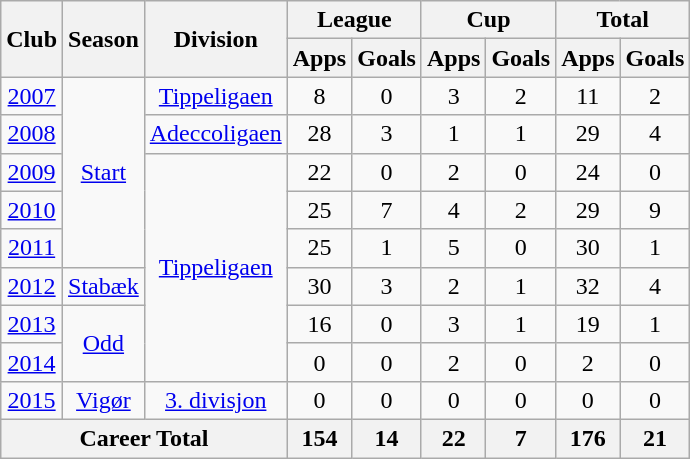<table class="wikitable" style="text-align: center;">
<tr>
<th rowspan="2">Club</th>
<th rowspan="2">Season</th>
<th rowspan="2">Division</th>
<th colspan="2">League</th>
<th colspan="2">Cup</th>
<th colspan="2">Total</th>
</tr>
<tr>
<th>Apps</th>
<th>Goals</th>
<th>Apps</th>
<th>Goals</th>
<th>Apps</th>
<th>Goals</th>
</tr>
<tr>
<td><a href='#'>2007</a></td>
<td rowspan="5" valign="center"><a href='#'>Start</a></td>
<td><a href='#'>Tippeligaen</a></td>
<td>8</td>
<td>0</td>
<td>3</td>
<td>2</td>
<td>11</td>
<td>2</td>
</tr>
<tr>
<td><a href='#'>2008</a></td>
<td><a href='#'>Adeccoligaen</a></td>
<td>28</td>
<td>3</td>
<td>1</td>
<td>1</td>
<td>29</td>
<td>4</td>
</tr>
<tr>
<td><a href='#'>2009</a></td>
<td rowspan="6" valign="center"><a href='#'>Tippeligaen</a></td>
<td>22</td>
<td>0</td>
<td>2</td>
<td>0</td>
<td>24</td>
<td>0</td>
</tr>
<tr>
<td><a href='#'>2010</a></td>
<td>25</td>
<td>7</td>
<td>4</td>
<td>2</td>
<td>29</td>
<td>9</td>
</tr>
<tr>
<td><a href='#'>2011</a></td>
<td>25</td>
<td>1</td>
<td>5</td>
<td>0</td>
<td>30</td>
<td>1</td>
</tr>
<tr>
<td><a href='#'>2012</a></td>
<td rowspan="1" valign="center"><a href='#'>Stabæk</a></td>
<td>30</td>
<td>3</td>
<td>2</td>
<td>1</td>
<td>32</td>
<td>4</td>
</tr>
<tr>
<td><a href='#'>2013</a></td>
<td rowspan="2" valign="center"><a href='#'>Odd</a></td>
<td>16</td>
<td>0</td>
<td>3</td>
<td>1</td>
<td>19</td>
<td>1</td>
</tr>
<tr>
<td><a href='#'>2014</a></td>
<td>0</td>
<td>0</td>
<td>2</td>
<td>0</td>
<td>2</td>
<td>0</td>
</tr>
<tr>
<td><a href='#'>2015</a></td>
<td rowspan="1" valign="center"><a href='#'>Vigør</a></td>
<td rowspan="1" valign="center"><a href='#'>3. divisjon</a></td>
<td>0</td>
<td>0</td>
<td>0</td>
<td>0</td>
<td>0</td>
<td>0</td>
</tr>
<tr>
<th colspan="3">Career Total</th>
<th>154</th>
<th>14</th>
<th>22</th>
<th>7</th>
<th>176</th>
<th>21</th>
</tr>
</table>
